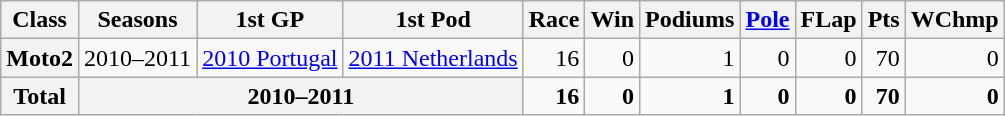<table class="wikitable">
<tr>
<th>Class</th>
<th>Seasons</th>
<th>1st GP</th>
<th>1st Pod</th>
<th>Race</th>
<th>Win</th>
<th>Podiums</th>
<th><a href='#'>Pole</a></th>
<th>FLap</th>
<th>Pts</th>
<th>WChmp</th>
</tr>
<tr align="right">
<th>Moto2</th>
<td>2010–2011</td>
<td align="left"><a href='#'>2010 Portugal</a></td>
<td align="left"><a href='#'>2011 Netherlands</a></td>
<td>16</td>
<td>0</td>
<td>1</td>
<td>0</td>
<td>0</td>
<td>70</td>
<td>0</td>
</tr>
<tr align="right">
<th>Total</th>
<th colspan=3>2010–2011</th>
<td><strong>16</strong></td>
<td><strong>0</strong></td>
<td><strong>1</strong></td>
<td><strong>0</strong></td>
<td><strong>0</strong></td>
<td><strong>70</strong></td>
<td><strong>0</strong></td>
</tr>
</table>
